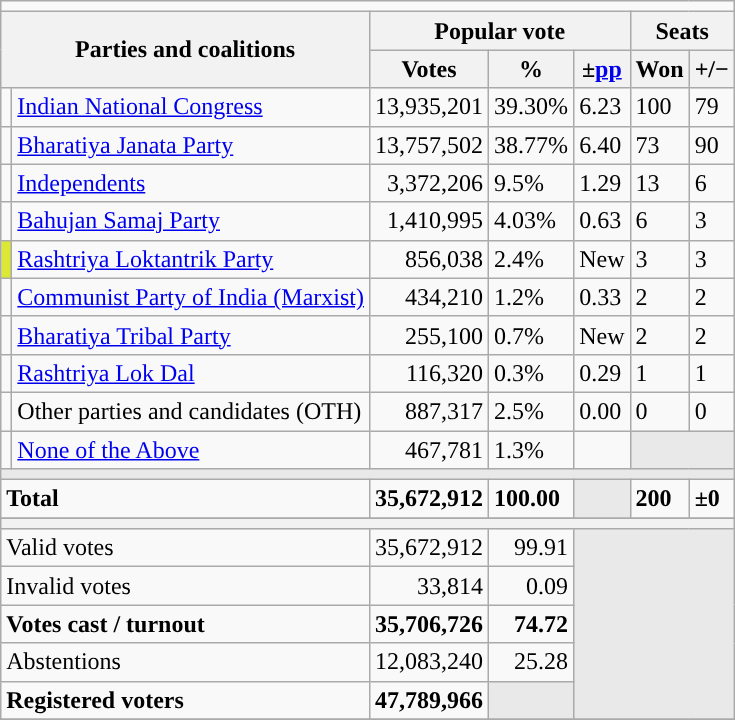<table class="wikitable sortable">
<tr>
<td colspan=10 align=center></td>
</tr>
<tr>
<th colspan="2" rowspan="2">Parties and coalitions</th>
<th colspan="3">Popular vote</th>
<th colspan="2">Seats</th>
</tr>
<tr>
<th>Votes</th>
<th>%</th>
<th>±<a href='#'>pp</a></th>
<th>Won</th>
<th><strong>+/−</strong></th>
</tr>
<tr>
<td></td>
<td><a href='#'>Indian National Congress</a></td>
<td align="right">13,935,201</td>
<td>39.30%</td>
<td>6.23</td>
<td>100</td>
<td>79</td>
</tr>
<tr>
<td></td>
<td><a href='#'>Bharatiya Janata Party</a></td>
<td align="right">13,757,502</td>
<td>38.77%</td>
<td>6.40</td>
<td>73</td>
<td>90</td>
</tr>
<tr>
<td></td>
<td><a href='#'>Independents</a></td>
<td align="right">3,372,206</td>
<td>9.5%</td>
<td>1.29</td>
<td>13</td>
<td>6</td>
</tr>
<tr>
<td></td>
<td><a href='#'>Bahujan Samaj Party</a></td>
<td align="right">1,410,995</td>
<td>4.03%</td>
<td>0.63</td>
<td>6</td>
<td>3</td>
</tr>
<tr>
<td bgcolor=#dbe934></td>
<td><a href='#'>Rashtriya Loktantrik Party</a></td>
<td align="right">856,038</td>
<td>2.4%</td>
<td>New</td>
<td>3</td>
<td>3</td>
</tr>
<tr>
<td></td>
<td><a href='#'>Communist Party of India (Marxist)</a></td>
<td align="right">434,210</td>
<td>1.2%</td>
<td>0.33</td>
<td>2</td>
<td>2</td>
</tr>
<tr>
<td></td>
<td><a href='#'>Bharatiya Tribal Party</a></td>
<td align="right">255,100</td>
<td>0.7%</td>
<td>New</td>
<td>2</td>
<td>2</td>
</tr>
<tr>
<td></td>
<td><a href='#'>Rashtriya Lok Dal</a></td>
<td align="right">116,320</td>
<td>0.3%</td>
<td>0.29</td>
<td>1</td>
<td>1</td>
</tr>
<tr>
<td></td>
<td>Other parties and candidates (OTH)</td>
<td align="right">887,317</td>
<td>2.5%</td>
<td>0.00</td>
<td>0</td>
<td>0</td>
</tr>
<tr>
<td></td>
<td><a href='#'>None of the Above</a></td>
<td align="right">467,781</td>
<td>1.3%</td>
<td></td>
<td colspan="2" bgcolor="#E9E9E9"></td>
</tr>
<tr>
<td colspan="7" bgcolor="#E9E9E9"></td>
</tr>
<tr style="font-weight:bold;">
<td align="left" colspan="2">Total</td>
<td align="right">35,672,912</td>
<td>100.00</td>
<td bgcolor="#E9E9E9"></td>
<td>200</td>
<td>±0</td>
</tr>
<tr>
</tr>
<tr>
<th colspan="9"></th>
</tr>
<tr>
<td style="text-align:left;" colspan="2">Valid votes</td>
<td align="right">35,672,912</td>
<td align="right">99.91</td>
<td colspan="4" rowspan="5" style="background-color:#E9E9E9"></td>
</tr>
<tr>
<td style="text-align:left;" colspan="2">Invalid votes</td>
<td align="right">33,814</td>
<td align="right">0.09</td>
</tr>
<tr>
<td style="text-align:left;" colspan="2"><strong>Votes cast / turnout</strong></td>
<td align="right"><strong>35,706,726</strong></td>
<td align="right"><strong>74.72</strong></td>
</tr>
<tr>
<td style="text-align:left;" colspan="2">Abstentions</td>
<td align="right">12,083,240</td>
<td align="right">25.28</td>
</tr>
<tr>
<td style="text-align:left;" colspan="2"><strong>Registered voters</strong></td>
<td align="right"><strong>47,789,966</strong></td>
<td colspan="1" style="background-color:#E9E9E9"></td>
</tr>
<tr>
</tr>
</table>
